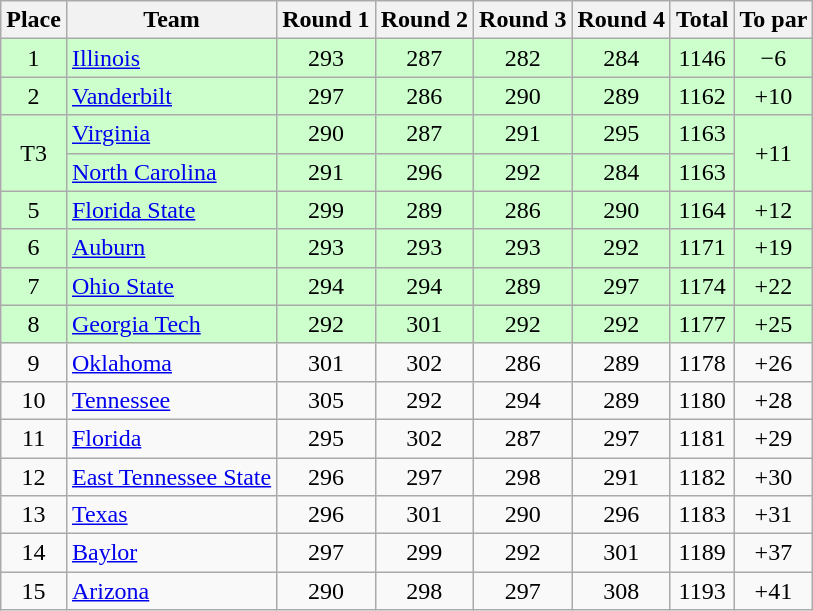<table class="wikitable" style="text-align:center">
<tr>
<th>Place</th>
<th>Team</th>
<th>Round 1</th>
<th>Round 2</th>
<th>Round 3</th>
<th>Round 4</th>
<th>Total</th>
<th>To par</th>
</tr>
<tr style="background:#ccffcc;">
<td>1</td>
<td align=left><a href='#'>Illinois</a></td>
<td>293</td>
<td>287</td>
<td>282</td>
<td>284</td>
<td>1146</td>
<td>−6</td>
</tr>
<tr style="background:#ccffcc;">
<td>2</td>
<td align="left"><a href='#'>Vanderbilt</a></td>
<td>297</td>
<td>286</td>
<td>290</td>
<td>289</td>
<td>1162</td>
<td>+10</td>
</tr>
<tr style="background:#ccffcc;">
<td rowspan=2>T3</td>
<td align="left"><a href='#'>Virginia</a></td>
<td>290</td>
<td>287</td>
<td>291</td>
<td>295</td>
<td>1163</td>
<td rowspan=2>+11</td>
</tr>
<tr style="background:#ccffcc;">
<td align=left><a href='#'>North Carolina</a></td>
<td>291</td>
<td>296</td>
<td>292</td>
<td>284</td>
<td>1163</td>
</tr>
<tr style="background:#ccffcc;">
<td>5</td>
<td align=left><a href='#'>Florida State</a></td>
<td>299</td>
<td>289</td>
<td>286</td>
<td>290</td>
<td>1164</td>
<td>+12</td>
</tr>
<tr style="background:#ccffcc;">
<td>6</td>
<td align="left"><a href='#'>Auburn</a></td>
<td>293</td>
<td>293</td>
<td>293</td>
<td>292</td>
<td>1171</td>
<td>+19</td>
</tr>
<tr style="background:#ccffcc;">
<td>7</td>
<td align=left><a href='#'>Ohio State</a></td>
<td>294</td>
<td>294</td>
<td>289</td>
<td>297</td>
<td>1174</td>
<td>+22</td>
</tr>
<tr style="background:#ccffcc;">
<td>8</td>
<td align=left><a href='#'>Georgia Tech</a></td>
<td>292</td>
<td>301</td>
<td>292</td>
<td>292</td>
<td>1177</td>
<td>+25</td>
</tr>
<tr>
<td>9</td>
<td align=left><a href='#'>Oklahoma</a></td>
<td>301</td>
<td>302</td>
<td>286</td>
<td>289</td>
<td>1178</td>
<td>+26</td>
</tr>
<tr>
<td>10</td>
<td align=left><a href='#'>Tennessee</a></td>
<td>305</td>
<td>292</td>
<td>294</td>
<td>289</td>
<td>1180</td>
<td>+28</td>
</tr>
<tr>
<td>11</td>
<td align=left><a href='#'>Florida</a></td>
<td>295</td>
<td>302</td>
<td>287</td>
<td>297</td>
<td>1181</td>
<td>+29</td>
</tr>
<tr>
<td>12</td>
<td align="left"><a href='#'>East Tennessee State</a></td>
<td>296</td>
<td>297</td>
<td>298</td>
<td>291</td>
<td>1182</td>
<td>+30</td>
</tr>
<tr>
<td>13</td>
<td align=left><a href='#'>Texas</a></td>
<td>296</td>
<td>301</td>
<td>290</td>
<td>296</td>
<td>1183</td>
<td>+31</td>
</tr>
<tr>
<td>14</td>
<td align=left><a href='#'>Baylor</a></td>
<td>297</td>
<td>299</td>
<td>292</td>
<td>301</td>
<td>1189</td>
<td>+37</td>
</tr>
<tr>
<td>15</td>
<td align=left><a href='#'>Arizona</a></td>
<td>290</td>
<td>298</td>
<td>297</td>
<td>308</td>
<td>1193</td>
<td>+41</td>
</tr>
</table>
